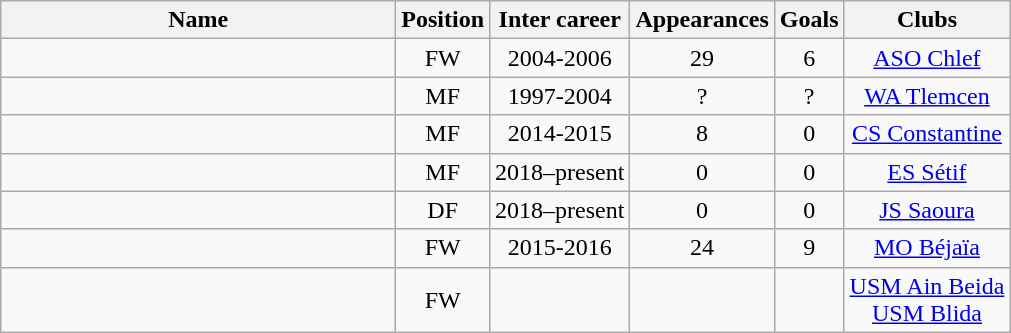<table class="wikitable sortable" style="text-align: center;">
<tr>
<th style="width:16em">Name</th>
<th>Position</th>
<th>Inter career</th>
<th>Appearances</th>
<th>Goals</th>
<th>Clubs</th>
</tr>
<tr>
<td align="left"></td>
<td>FW</td>
<td>2004-2006</td>
<td>29</td>
<td>6</td>
<td><a href='#'>ASO Chlef</a></td>
</tr>
<tr>
<td align="left"></td>
<td>MF</td>
<td>1997-2004</td>
<td>?</td>
<td>?</td>
<td><a href='#'>WA Tlemcen</a></td>
</tr>
<tr>
<td align="left"></td>
<td>MF</td>
<td>2014-2015</td>
<td>8</td>
<td>0</td>
<td><a href='#'>CS Constantine</a></td>
</tr>
<tr>
<td align="left"></td>
<td>MF</td>
<td>2018–present</td>
<td>0</td>
<td>0</td>
<td><a href='#'>ES Sétif</a></td>
</tr>
<tr>
<td align="left"></td>
<td>DF</td>
<td>2018–present</td>
<td>0</td>
<td>0</td>
<td><a href='#'>JS Saoura</a></td>
</tr>
<tr>
<td align="left"></td>
<td>FW</td>
<td>2015-2016</td>
<td>24</td>
<td>9</td>
<td><a href='#'>MO Béjaïa</a></td>
</tr>
<tr>
<td align="left"></td>
<td>FW</td>
<td></td>
<td></td>
<td></td>
<td><a href='#'>USM Ain Beida</a><br><a href='#'>USM Blida</a></td>
</tr>
</table>
